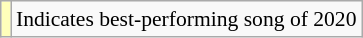<table class="wikitable" style="font-size:90%;">
<tr>
<td style="background-color:#FFFFBB"></td>
<td>Indicates best-performing song of 2020</td>
</tr>
</table>
